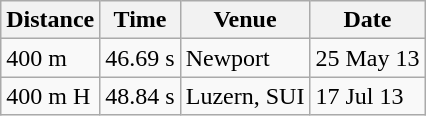<table class="wikitable">
<tr>
<th>Distance</th>
<th>Time</th>
<th>Venue</th>
<th>Date</th>
</tr>
<tr>
<td>400 m</td>
<td>46.69 s</td>
<td>Newport</td>
<td>25 May 13</td>
</tr>
<tr>
<td>400 m H</td>
<td>48.84 s</td>
<td>Luzern, SUI</td>
<td>17 Jul 13</td>
</tr>
</table>
